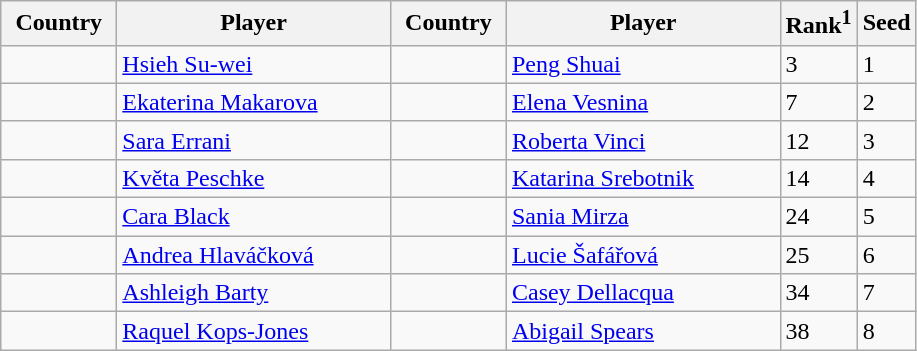<table class="sortable wikitable">
<tr>
<th width="70">Country</th>
<th width="175">Player</th>
<th width="70">Country</th>
<th width="175">Player</th>
<th>Rank<sup>1</sup></th>
<th>Seed</th>
</tr>
<tr>
<td></td>
<td><a href='#'>Hsieh Su-wei</a></td>
<td></td>
<td><a href='#'>Peng Shuai</a></td>
<td>3</td>
<td>1</td>
</tr>
<tr>
<td></td>
<td><a href='#'>Ekaterina Makarova</a></td>
<td></td>
<td><a href='#'>Elena Vesnina</a></td>
<td>7</td>
<td>2</td>
</tr>
<tr>
<td></td>
<td><a href='#'>Sara Errani</a></td>
<td></td>
<td><a href='#'>Roberta Vinci</a></td>
<td>12</td>
<td>3</td>
</tr>
<tr>
<td></td>
<td><a href='#'>Květa Peschke</a></td>
<td></td>
<td><a href='#'>Katarina Srebotnik</a></td>
<td>14</td>
<td>4</td>
</tr>
<tr>
<td></td>
<td><a href='#'>Cara Black</a></td>
<td></td>
<td><a href='#'>Sania Mirza</a></td>
<td>24</td>
<td>5</td>
</tr>
<tr>
<td></td>
<td><a href='#'>Andrea Hlaváčková</a></td>
<td></td>
<td><a href='#'>Lucie Šafářová</a></td>
<td>25</td>
<td>6</td>
</tr>
<tr>
<td></td>
<td><a href='#'>Ashleigh Barty</a></td>
<td></td>
<td><a href='#'>Casey Dellacqua</a></td>
<td>34</td>
<td>7</td>
</tr>
<tr>
<td></td>
<td><a href='#'>Raquel Kops-Jones</a></td>
<td></td>
<td><a href='#'>Abigail Spears</a></td>
<td>38</td>
<td>8</td>
</tr>
</table>
